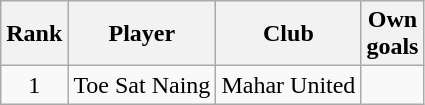<table class="wikitable" style="text-align:center">
<tr>
<th>Rank</th>
<th>Player</th>
<th>Club</th>
<th>Own<br>goals</th>
</tr>
<tr>
<td>1</td>
<td>Toe Sat Naing</td>
<td>Mahar United</td>
<td></td>
</tr>
</table>
